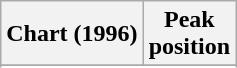<table class="wikitable sortable">
<tr>
<th>Chart (1996)</th>
<th>Peak<br>position</th>
</tr>
<tr>
</tr>
<tr>
</tr>
<tr>
</tr>
</table>
